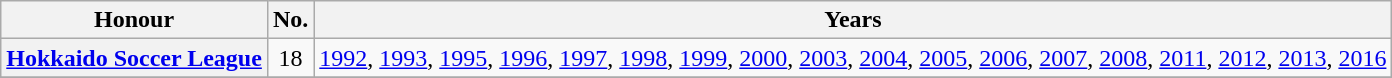<table class="wikitable plainrowheaders">
<tr>
<th scope=col>Honour</th>
<th scope=col>No.</th>
<th scope=col>Years</th>
</tr>
<tr>
<th scope=row><a href='#'>Hokkaido Soccer League</a></th>
<td align="center">18</td>
<td><a href='#'>1992</a>, <a href='#'>1993</a>, <a href='#'>1995</a>, <a href='#'>1996</a>, <a href='#'>1997</a>, <a href='#'>1998</a>, <a href='#'>1999</a>, <a href='#'>2000</a>, <a href='#'>2003</a>, <a href='#'>2004</a>, <a href='#'>2005</a>, <a href='#'>2006</a>, <a href='#'>2007</a>, <a href='#'>2008</a>, <a href='#'>2011</a>, <a href='#'>2012</a>, <a href='#'>2013</a>, <a href='#'>2016</a></td>
</tr>
<tr>
</tr>
</table>
